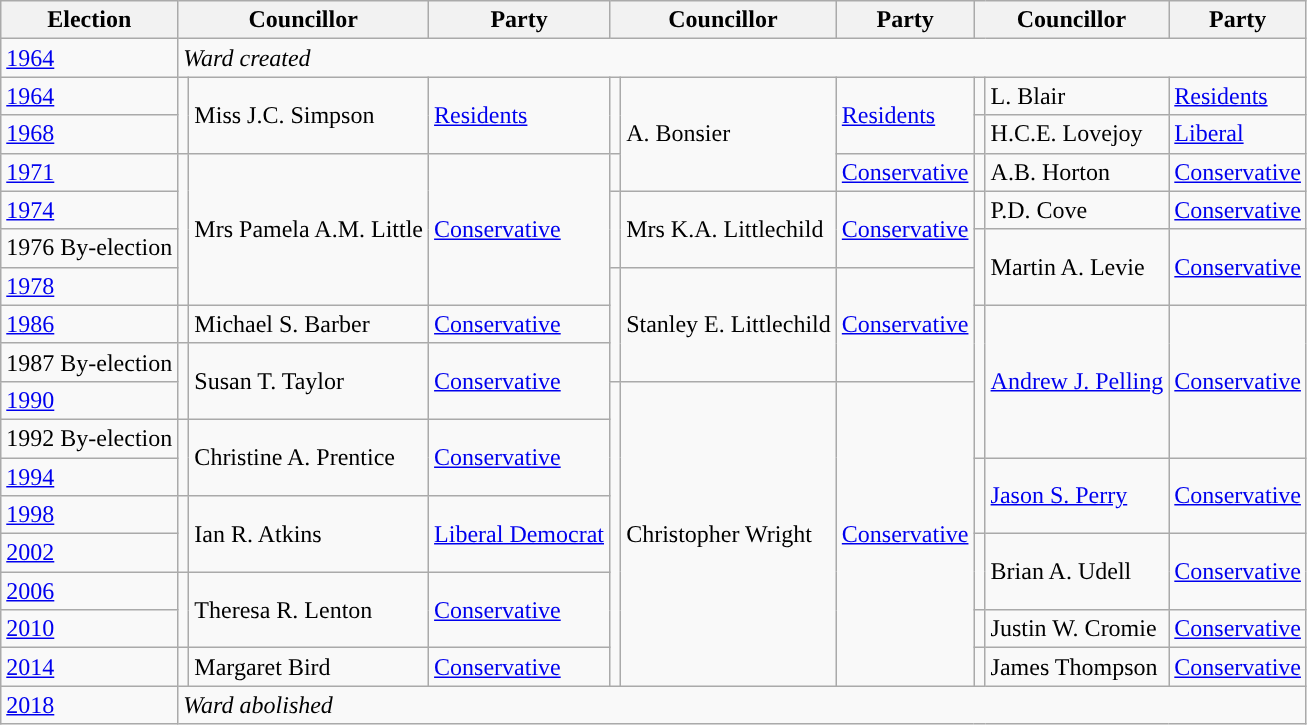<table class="wikitable">
<tr>
<th>Election</th>
<th colspan="2">Councillor</th>
<th>Party</th>
<th colspan="2">Councillor</th>
<th>Party</th>
<th colspan="2">Councillor</th>
<th>Party</th>
</tr>
<tr>
<td><a href='#'>1964</a></td>
<td colspan="12"><em>Ward created</em></td>
</tr>
<tr>
<td><a href='#'>1964</a></td>
<td rowspan="2" style="background-color: "></td>
<td rowspan="2">Miss J.C. Simpson</td>
<td rowspan="2"><a href='#'>Residents</a></td>
<td rowspan="2" style="background-color: "></td>
<td rowspan="3">A. Bonsier</td>
<td rowspan="2"><a href='#'>Residents</a></td>
<td style="background-color: "></td>
<td>L. Blair</td>
<td><a href='#'>Residents</a></td>
</tr>
<tr>
<td><a href='#'>1968</a></td>
<td style="background-color: "></td>
<td>H.C.E. Lovejoy</td>
<td><a href='#'>Liberal</a></td>
</tr>
<tr>
<td><a href='#'>1971</a></td>
<td rowspan="4" style="background-color: "></td>
<td rowspan="4">Mrs Pamela A.M. Little</td>
<td rowspan="4"><a href='#'>Conservative</a></td>
<td style="background-color: "></td>
<td><a href='#'>Conservative</a></td>
<td style="background-color: "></td>
<td>A.B. Horton</td>
<td><a href='#'>Conservative</a></td>
</tr>
<tr>
<td><a href='#'>1974</a></td>
<td rowspan="2" style="background-color: "></td>
<td rowspan="2">Mrs K.A. Littlechild</td>
<td rowspan="2"><a href='#'>Conservative</a></td>
<td style="background-color: "></td>
<td>P.D. Cove</td>
<td><a href='#'>Conservative</a></td>
</tr>
<tr>
<td>1976 By-election</td>
<td rowspan="2" style="background-color: "></td>
<td rowspan="2">Martin A. Levie</td>
<td rowspan="2"><a href='#'>Conservative</a></td>
</tr>
<tr>
<td><a href='#'>1978</a></td>
<td rowspan="3" style="background-color: "></td>
<td rowspan="3">Stanley E. Littlechild</td>
<td rowspan="3"><a href='#'>Conservative</a></td>
</tr>
<tr>
<td><a href='#'>1986</a></td>
<td style="background-color: "></td>
<td>Michael S. Barber</td>
<td><a href='#'>Conservative</a></td>
<td rowspan="4" style="background-color: "></td>
<td rowspan="4"><a href='#'>Andrew J. Pelling</a></td>
<td rowspan="4"><a href='#'>Conservative</a></td>
</tr>
<tr>
<td>1987 By-election</td>
<td rowspan="2" style="background-color: "></td>
<td rowspan="2">Susan T. Taylor</td>
<td rowspan="2"><a href='#'>Conservative</a></td>
</tr>
<tr>
<td><a href='#'>1990</a></td>
<td rowspan="8" style="background-color: "></td>
<td rowspan="8">Christopher Wright</td>
<td rowspan="8"><a href='#'>Conservative</a></td>
</tr>
<tr>
<td>1992 By-election</td>
<td rowspan="2" style="background-color: "></td>
<td rowspan="2">Christine A. Prentice</td>
<td rowspan="2"><a href='#'>Conservative</a></td>
</tr>
<tr>
<td><a href='#'>1994</a></td>
<td rowspan="2" style="background-color: "></td>
<td rowspan="2"><a href='#'>Jason S. Perry</a></td>
<td rowspan="2"><a href='#'>Conservative</a></td>
</tr>
<tr>
<td><a href='#'>1998</a></td>
<td rowspan="2" style="background-color: "></td>
<td rowspan="2">Ian R. Atkins</td>
<td rowspan="2"><a href='#'>Liberal Democrat</a></td>
</tr>
<tr>
<td><a href='#'>2002</a></td>
<td rowspan="2" style="background-color: "></td>
<td rowspan="2">Brian A. Udell</td>
<td rowspan="2"><a href='#'>Conservative</a></td>
</tr>
<tr>
<td><a href='#'>2006</a></td>
<td rowspan="2" style="background-color: "></td>
<td rowspan="2">Theresa R. Lenton</td>
<td rowspan="2"><a href='#'>Conservative</a></td>
</tr>
<tr>
<td><a href='#'>2010</a></td>
<td style="background-color: "></td>
<td>Justin W. Cromie</td>
<td><a href='#'>Conservative</a></td>
</tr>
<tr>
<td><a href='#'>2014</a></td>
<td style="background-color: "></td>
<td>Margaret Bird</td>
<td><a href='#'>Conservative</a></td>
<td style="background-color: "></td>
<td>James Thompson</td>
<td><a href='#'>Conservative</a></td>
</tr>
<tr>
<td><a href='#'>2018</a></td>
<td colspan="12"><em>Ward abolished</em></td>
</tr>
</table>
